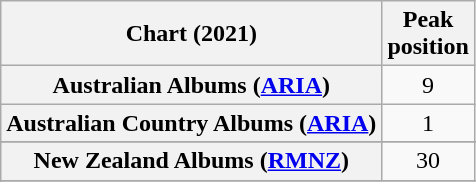<table class="wikitable sortable plainrowheaders" style="text-align:center">
<tr>
<th scope="col">Chart (2021)</th>
<th scope="col">Peak<br>position</th>
</tr>
<tr>
<th scope="row">Australian Albums (<a href='#'>ARIA</a>)</th>
<td>9</td>
</tr>
<tr>
<th scope="row">Australian Country Albums (<a href='#'>ARIA</a>)</th>
<td>1</td>
</tr>
<tr>
</tr>
<tr>
</tr>
<tr>
</tr>
<tr>
</tr>
<tr>
</tr>
<tr>
</tr>
<tr>
<th scope="row">New Zealand Albums (<a href='#'>RMNZ</a>)</th>
<td>30</td>
</tr>
<tr>
</tr>
<tr>
</tr>
<tr>
</tr>
<tr>
</tr>
<tr>
</tr>
<tr>
</tr>
<tr>
</tr>
<tr>
</tr>
</table>
